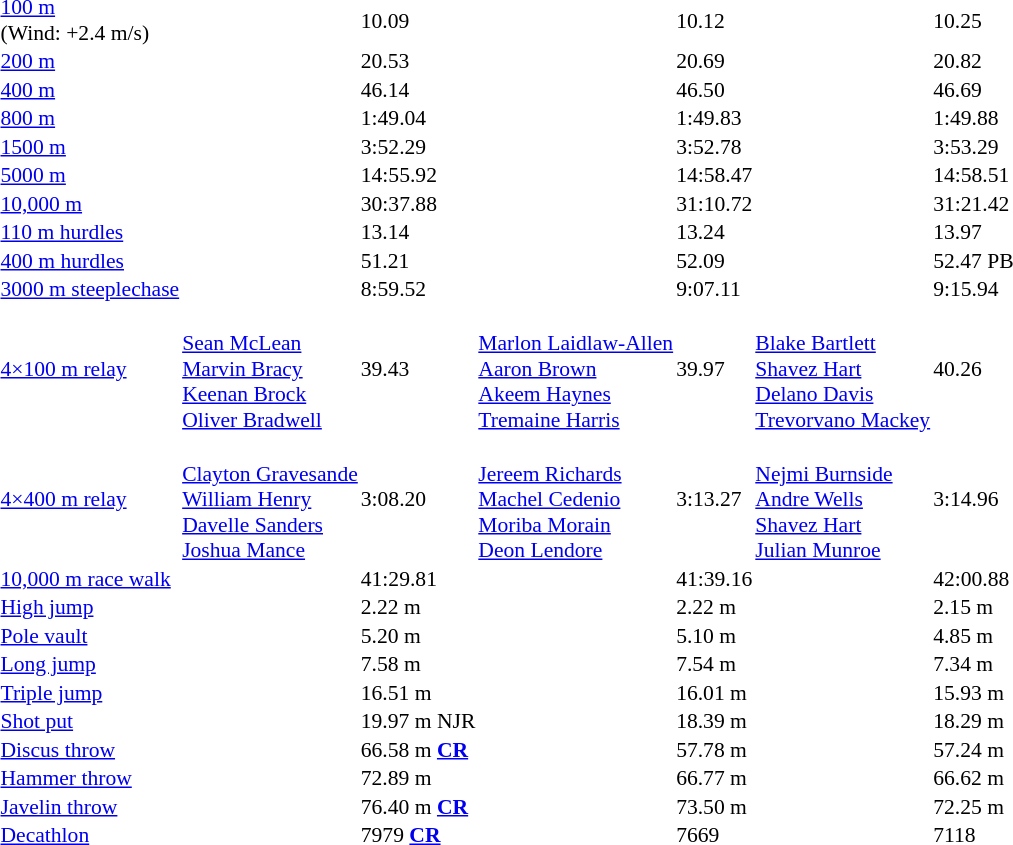<table style="border-collapse: collapse; font-size: 90%;"  >
<tr>
<td><a href='#'>100 m</a> <br>(Wind: +2.4 m/s)</td>
<td></td>
<td>10.09</td>
<td></td>
<td>10.12</td>
<td></td>
<td>10.25</td>
</tr>
<tr>
<td><a href='#'>200 m</a></td>
<td></td>
<td>20.53</td>
<td></td>
<td>20.69</td>
<td></td>
<td>20.82</td>
</tr>
<tr>
<td><a href='#'>400 m</a></td>
<td></td>
<td>46.14</td>
<td></td>
<td>46.50</td>
<td></td>
<td>46.69</td>
</tr>
<tr>
<td><a href='#'>800 m</a></td>
<td></td>
<td>1:49.04</td>
<td></td>
<td>1:49.83</td>
<td></td>
<td>1:49.88</td>
</tr>
<tr>
<td><a href='#'>1500 m</a></td>
<td></td>
<td>3:52.29</td>
<td></td>
<td>3:52.78</td>
<td></td>
<td>3:53.29</td>
</tr>
<tr>
<td><a href='#'>5000 m</a></td>
<td></td>
<td>14:55.92</td>
<td></td>
<td>14:58.47</td>
<td></td>
<td>14:58.51</td>
</tr>
<tr>
<td><a href='#'>10,000 m</a></td>
<td></td>
<td>30:37.88</td>
<td></td>
<td>31:10.72</td>
<td></td>
<td>31:21.42</td>
</tr>
<tr>
<td><a href='#'>110 m hurdles</a></td>
<td></td>
<td>13.14</td>
<td></td>
<td>13.24</td>
<td></td>
<td>13.97</td>
</tr>
<tr>
<td><a href='#'>400 m hurdles</a></td>
<td></td>
<td>51.21</td>
<td></td>
<td>52.09</td>
<td></td>
<td>52.47 PB</td>
</tr>
<tr>
<td><a href='#'>3000 m steeplechase</a></td>
<td></td>
<td>8:59.52</td>
<td></td>
<td>9:07.11</td>
<td></td>
<td>9:15.94</td>
</tr>
<tr>
<td><a href='#'>4×100 m relay</a></td>
<td><br><a href='#'>Sean McLean</a><br><a href='#'>Marvin Bracy</a><br><a href='#'>Keenan Brock</a><br><a href='#'>Oliver Bradwell</a></td>
<td>39.43</td>
<td><br><a href='#'>Marlon Laidlaw-Allen</a><br><a href='#'>Aaron Brown</a><br><a href='#'>Akeem Haynes</a><br><a href='#'>Tremaine Harris</a></td>
<td>39.97</td>
<td><br><a href='#'>Blake Bartlett</a><br><a href='#'>Shavez Hart</a><br><a href='#'>Delano Davis</a><br><a href='#'>Trevorvano Mackey</a></td>
<td>40.26</td>
</tr>
<tr>
<td><a href='#'>4×400 m relay</a></td>
<td><br><a href='#'>Clayton Gravesande</a><br><a href='#'>William Henry</a><br><a href='#'>Davelle Sanders</a><br><a href='#'>Joshua Mance</a></td>
<td>3:08.20</td>
<td><br><a href='#'>Jereem Richards</a><br><a href='#'>Machel Cedenio</a><br><a href='#'>Moriba Morain</a><br><a href='#'>Deon Lendore</a></td>
<td>3:13.27</td>
<td><br><a href='#'>Nejmi Burnside</a><br><a href='#'>Andre Wells</a><br><a href='#'>Shavez Hart</a><br><a href='#'>Julian Munroe</a></td>
<td>3:14.96</td>
</tr>
<tr>
<td><a href='#'>10,000 m race walk</a></td>
<td></td>
<td>41:29.81</td>
<td></td>
<td>41:39.16</td>
<td></td>
<td>42:00.88</td>
</tr>
<tr>
<td><a href='#'>High jump</a></td>
<td></td>
<td>2.22 m</td>
<td></td>
<td>2.22 m</td>
<td></td>
<td>2.15 m</td>
</tr>
<tr>
<td><a href='#'>Pole vault</a></td>
<td></td>
<td>5.20 m</td>
<td></td>
<td>5.10 m</td>
<td></td>
<td>4.85 m</td>
</tr>
<tr>
<td><a href='#'>Long jump</a></td>
<td></td>
<td>7.58 m</td>
<td></td>
<td>7.54 m</td>
<td></td>
<td>7.34 m</td>
</tr>
<tr>
<td><a href='#'>Triple jump</a></td>
<td></td>
<td>16.51 m</td>
<td></td>
<td>16.01 m</td>
<td></td>
<td>15.93 m</td>
</tr>
<tr>
<td><a href='#'>Shot put</a></td>
<td></td>
<td>19.97 m NJR</td>
<td></td>
<td>18.39 m</td>
<td></td>
<td>18.29 m</td>
</tr>
<tr>
<td><a href='#'>Discus throw</a></td>
<td></td>
<td>66.58 m <strong><a href='#'>CR</a></strong></td>
<td></td>
<td>57.78 m</td>
<td></td>
<td>57.24 m</td>
</tr>
<tr>
<td><a href='#'>Hammer throw</a></td>
<td></td>
<td>72.89 m</td>
<td></td>
<td>66.77 m</td>
<td></td>
<td>66.62 m</td>
</tr>
<tr>
<td><a href='#'>Javelin throw</a></td>
<td></td>
<td>76.40 m <strong><a href='#'>CR</a></strong></td>
<td></td>
<td>73.50 m</td>
<td></td>
<td>72.25 m</td>
</tr>
<tr>
<td><a href='#'>Decathlon</a></td>
<td></td>
<td>7979 <strong><a href='#'>CR</a></strong></td>
<td></td>
<td>7669</td>
<td></td>
<td>7118</td>
</tr>
</table>
